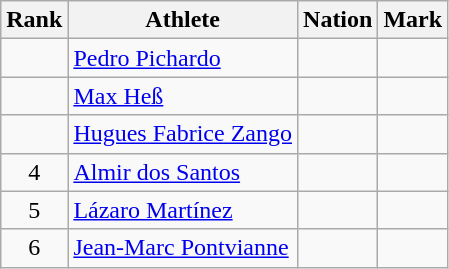<table class="wikitable">
<tr>
<th scope="col">Rank</th>
<th scope="col">Athlete</th>
<th scope="col">Nation</th>
<th scope="col">Mark</th>
</tr>
<tr>
<td align=center></td>
<td><a href='#'>Pedro Pichardo</a></td>
<td></td>
<td> </td>
</tr>
<tr>
<td align=center></td>
<td><a href='#'>Max Heß</a></td>
<td></td>
<td>  </td>
</tr>
<tr>
<td align=center></td>
<td><a href='#'>Hugues Fabrice Zango</a></td>
<td></td>
<td> </td>
</tr>
<tr>
<td align=center>4</td>
<td><a href='#'>Almir dos Santos</a></td>
<td></td>
<td> </td>
</tr>
<tr>
<td align=center>5</td>
<td><a href='#'>Lázaro Martínez</a></td>
<td></td>
<td> </td>
</tr>
<tr>
<td align=center>6</td>
<td><a href='#'>Jean-Marc Pontvianne</a></td>
<td></td>
<td> </td>
</tr>
</table>
